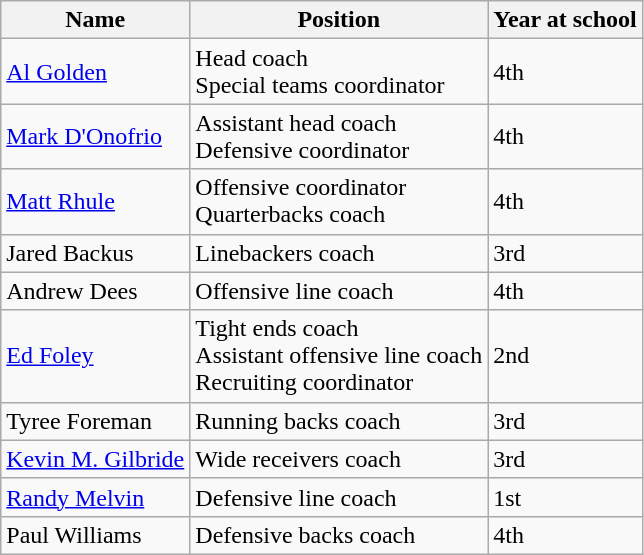<table class="wikitable">
<tr>
<th>Name</th>
<th>Position</th>
<th>Year at school</th>
</tr>
<tr>
<td><a href='#'>Al Golden</a></td>
<td>Head coach<br>Special teams coordinator</td>
<td>4th</td>
</tr>
<tr>
<td><a href='#'>Mark D'Onofrio</a></td>
<td>Assistant head coach<br>Defensive coordinator</td>
<td>4th</td>
</tr>
<tr>
<td><a href='#'>Matt Rhule</a></td>
<td>Offensive coordinator<br>Quarterbacks coach</td>
<td>4th</td>
</tr>
<tr>
<td>Jared Backus</td>
<td>Linebackers coach</td>
<td>3rd</td>
</tr>
<tr>
<td>Andrew Dees</td>
<td>Offensive line coach</td>
<td>4th</td>
</tr>
<tr>
<td><a href='#'>Ed Foley</a></td>
<td>Tight ends coach<br>Assistant offensive line coach<br>Recruiting coordinator</td>
<td>2nd</td>
</tr>
<tr>
<td>Tyree Foreman</td>
<td>Running backs coach</td>
<td>3rd</td>
</tr>
<tr>
<td><a href='#'>Kevin M. Gilbride</a></td>
<td>Wide receivers coach</td>
<td>3rd</td>
</tr>
<tr>
<td><a href='#'>Randy Melvin</a></td>
<td>Defensive line coach</td>
<td>1st</td>
</tr>
<tr>
<td>Paul Williams</td>
<td>Defensive backs coach</td>
<td>4th</td>
</tr>
</table>
